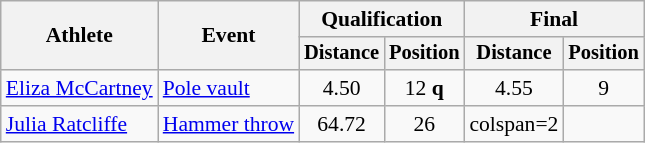<table class=wikitable style=font-size:90%>
<tr>
<th rowspan=2>Athlete</th>
<th rowspan=2>Event</th>
<th colspan=2>Qualification</th>
<th colspan=2>Final</th>
</tr>
<tr style=font-size:95%>
<th>Distance</th>
<th>Position</th>
<th>Distance</th>
<th>Position</th>
</tr>
<tr align=center>
<td align=left><a href='#'>Eliza McCartney</a></td>
<td align=left><a href='#'>Pole vault</a></td>
<td>4.50</td>
<td>12 <strong>q</strong></td>
<td>4.55</td>
<td>9</td>
</tr>
<tr align=center>
<td align=left><a href='#'>Julia Ratcliffe</a></td>
<td align=left><a href='#'>Hammer throw</a></td>
<td>64.72</td>
<td>26</td>
<td>colspan=2 </td>
</tr>
</table>
